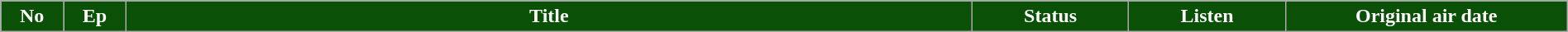<table class="wikitable plainrowheaders" style="width:100%; background:#FFFFFF">
<tr style="color:#FFFFFF">
<th style="background:#0A5006; width:4%">No</th>
<th style="background:#0A5006; width:4%">Ep</th>
<th style="background:#0A5006">Title</th>
<th style="background:#0A5006; width:10%">Status</th>
<th style="background:#0A5006; width:10%">Listen</th>
<th style="background:#0A5006; width:18%">Original air date<br>

















































</th>
</tr>
</table>
